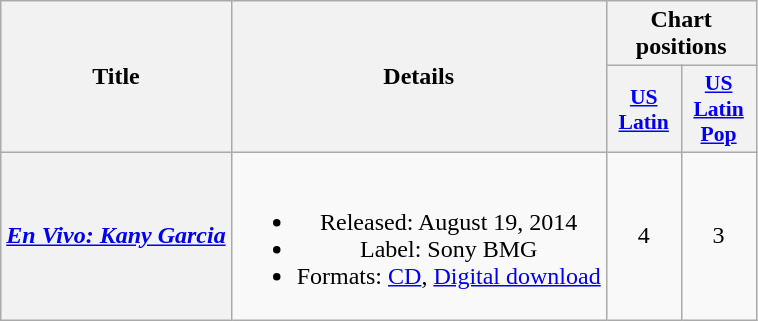<table class="wikitable plainrowheaders" style="text-align:center;">
<tr>
<th scope="col" rowspan="2">Title</th>
<th scope="col" rowspan="2">Details</th>
<th scope="col" colspan="2">Chart positions</th>
</tr>
<tr>
<th scope="col" style="width:3em;font-size:90%"><a href='#'>US<br>Latin</a><br></th>
<th scope="col" style="width:3em;font-size:90%"><a href='#'>US<br>Latin<br>Pop</a><br></th>
</tr>
<tr>
<th scope="row"><em><a href='#'>En Vivo: Kany Garcia</a></em></th>
<td><br><ul><li>Released: August 19, 2014</li><li>Label: Sony BMG</li><li>Formats: <a href='#'>CD</a>, <a href='#'>Digital download</a></li></ul></td>
<td>4</td>
<td>3</td>
</tr>
</table>
